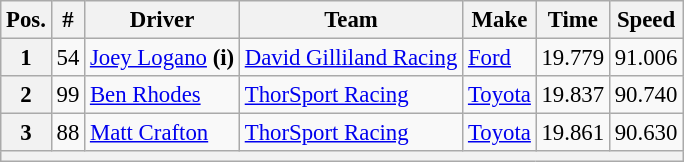<table class="wikitable" style="font-size:95%">
<tr>
<th>Pos.</th>
<th>#</th>
<th>Driver</th>
<th>Team</th>
<th>Make</th>
<th>Time</th>
<th>Speed</th>
</tr>
<tr>
<th>1</th>
<td>54</td>
<td><a href='#'>Joey Logano</a> <strong>(i)</strong></td>
<td><a href='#'>David Gilliland Racing</a></td>
<td><a href='#'>Ford</a></td>
<td>19.779</td>
<td>91.006</td>
</tr>
<tr>
<th>2</th>
<td>99</td>
<td><a href='#'>Ben Rhodes</a></td>
<td><a href='#'>ThorSport Racing</a></td>
<td><a href='#'>Toyota</a></td>
<td>19.837</td>
<td>90.740</td>
</tr>
<tr>
<th>3</th>
<td>88</td>
<td><a href='#'>Matt Crafton</a></td>
<td><a href='#'>ThorSport Racing</a></td>
<td><a href='#'>Toyota</a></td>
<td>19.861</td>
<td>90.630</td>
</tr>
<tr>
<th colspan="7"></th>
</tr>
</table>
